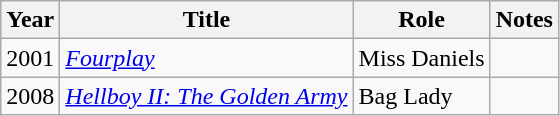<table class="wikitable">
<tr>
<th>Year</th>
<th>Title</th>
<th>Role</th>
<th>Notes</th>
</tr>
<tr>
<td>2001</td>
<td><em><a href='#'>Fourplay</a></em></td>
<td>Miss Daniels</td>
<td></td>
</tr>
<tr>
<td>2008</td>
<td><em><a href='#'>Hellboy II: The Golden Army</a></em></td>
<td>Bag Lady</td>
<td></td>
</tr>
</table>
